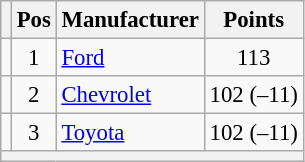<table class="wikitable" style="font-size: 95%">
<tr>
<th></th>
<th>Pos</th>
<th>Manufacturer</th>
<th>Points</th>
</tr>
<tr>
<td align="left"></td>
<td style="text-align:center;">1</td>
<td><a href='#'>Ford</a></td>
<td style="text-align:center;">113</td>
</tr>
<tr>
<td align="left"></td>
<td style="text-align:center;">2</td>
<td><a href='#'>Chevrolet</a></td>
<td style="text-align:center;">102 (–11)</td>
</tr>
<tr>
<td align="left"></td>
<td style="text-align:center;">3</td>
<td><a href='#'>Toyota</a></td>
<td style="text-align:center;">102 (–11)</td>
</tr>
<tr class="sortbottom">
<th colspan="9"></th>
</tr>
</table>
